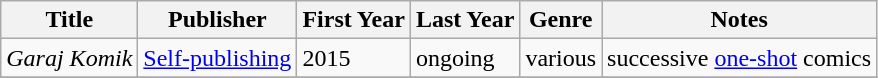<table class="wikitable sortable">
<tr ">
<th>Title</th>
<th>Publisher</th>
<th>First Year</th>
<th>Last Year</th>
<th>Genre</th>
<th>Notes</th>
</tr>
<tr>
<td><em>Garaj Komik</em></td>
<td><a href='#'>Self-publishing</a></td>
<td>2015</td>
<td>ongoing</td>
<td>various</td>
<td>successive <a href='#'>one-shot</a> comics</td>
</tr>
<tr>
</tr>
</table>
